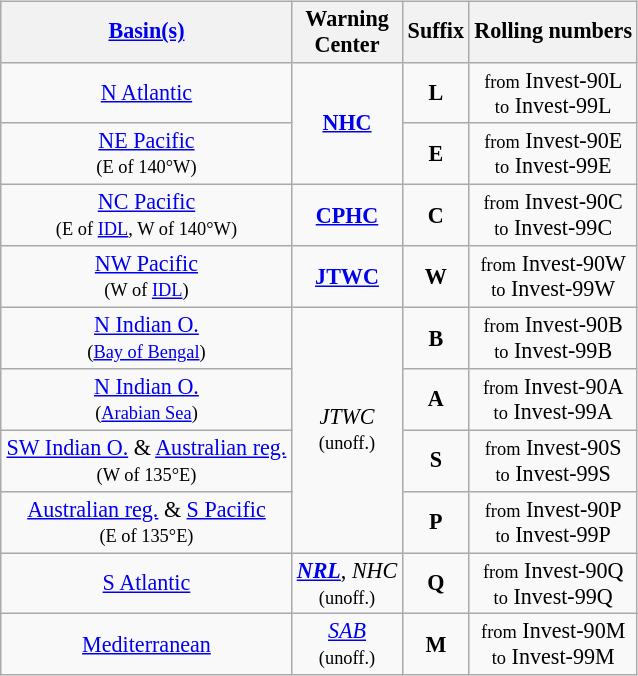<table class="collapsible wikitable" border="1" style="float: right; clear:right; font-size:92%; text-align: center;">
<tr>
<th><a href='#'>Basin(s)</a></th>
<th>Warning<br>Center</th>
<th>Suffix</th>
<th>Rolling numbers</th>
</tr>
<tr>
<td><a href='#'>N Atlantic</a></td>
<td rowspan="2"><strong><a href='#'>NHC</a></strong></td>
<td><strong>L</strong></td>
<td><small>from</small> Invest-90L<br><small>to</small> Invest-99L</td>
</tr>
<tr>
<td><a href='#'>NE Pacific</a><br><small>(E of 140°W)</small></td>
<td><strong>E</strong></td>
<td><small>from</small> Invest-90E<br><small>to</small> Invest-99E</td>
</tr>
<tr>
<td><a href='#'>NC Pacific</a><br><small>(E of <a href='#'>IDL</a>, W of 140°W)</small></td>
<td><strong><a href='#'>CPHC</a></strong></td>
<td><strong>C</strong></td>
<td><small>from</small> Invest-90C<br><small>to</small> Invest-99C</td>
</tr>
<tr>
<td><a href='#'>NW Pacific</a><br><small>(W of <a href='#'>IDL</a>)</small></td>
<td><strong><a href='#'>JTWC</a></strong></td>
<td><strong>W</strong></td>
<td><small>from</small> Invest-90W<br><small>to</small> Invest-99W</td>
</tr>
<tr>
<td><a href='#'>N Indian O.</a><br><small>(<a href='#'>Bay of Bengal</a>)</small></td>
<td rowspan="4"><em>JTWC</em><br><small>(unoff.)</small></td>
<td><strong>B</strong></td>
<td><small>from</small> Invest-90B<br><small>to</small> Invest-99B</td>
</tr>
<tr>
<td><a href='#'>N Indian O.</a><br><small>(<a href='#'>Arabian Sea</a>)</small></td>
<td><strong>A</strong></td>
<td><small>from</small> Invest-90A<br><small>to</small> Invest-99A</td>
</tr>
<tr>
<td><a href='#'>SW Indian O.</a> & <a href='#'>Australian reg.</a><br><small>(W of 135°E)</small></td>
<td><strong>S</strong></td>
<td><small>from</small> Invest-90S<br><small>to</small> Invest-99S</td>
</tr>
<tr>
<td><a href='#'>Australian reg.</a> & <a href='#'>S Pacific</a><br><small>(E of 135°E)</small></td>
<td><strong>P</strong></td>
<td><small>from</small> Invest-90P<br><small>to</small> Invest-99P</td>
</tr>
<tr>
<td><a href='#'>S Atlantic</a></td>
<td><strong><em><a href='#'>NRL</a></em></strong>, <em>NHC</em><br><small>(unoff.)</small></td>
<td><strong>Q</strong></td>
<td><small>from</small> Invest-90Q<br><small>to</small> Invest-99Q</td>
</tr>
<tr>
<td><a href='#'>Mediterranean</a></td>
<td><em><a href='#'>SAB</a></em><br><small>(unoff.)</small></td>
<td><strong>M</strong></td>
<td><small>from</small> Invest-90M<br><small>to</small> Invest-99M</td>
</tr>
</table>
